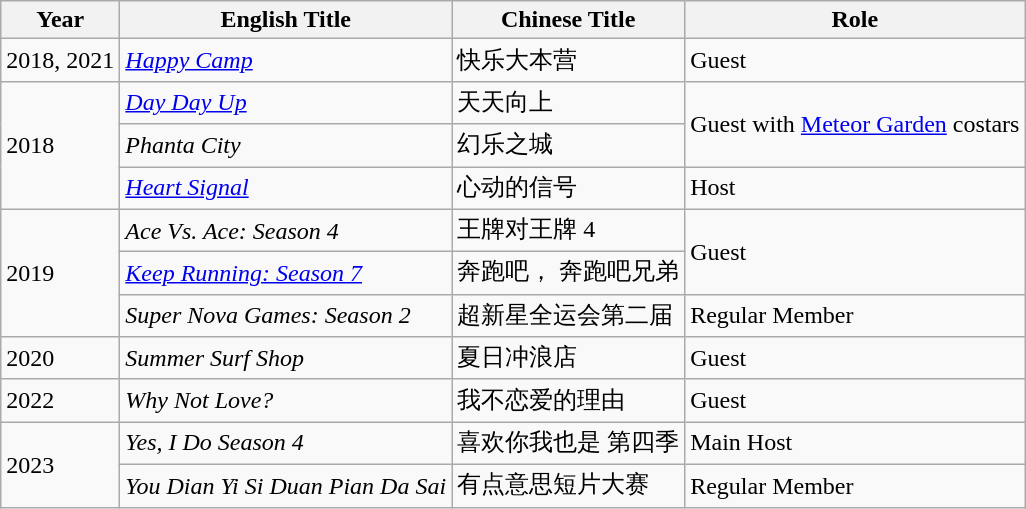<table class="wikitable">
<tr>
<th>Year</th>
<th>English Title</th>
<th>Chinese Title</th>
<th>Role</th>
</tr>
<tr>
<td>2018, 2021</td>
<td><a href='#'><em>Happy Camp</em></a></td>
<td>快乐大本营</td>
<td>Guest</td>
</tr>
<tr>
<td rowspan="3">2018</td>
<td><em><a href='#'>Day Day Up</a></em></td>
<td>天天向上</td>
<td rowspan="2">Guest with <a href='#'>Meteor Garden</a> costars</td>
</tr>
<tr>
<td><em>Phanta City</em></td>
<td>幻乐之城</td>
</tr>
<tr>
<td><a href='#'><em>Heart Signal</em></a></td>
<td>心动的信号</td>
<td>Host</td>
</tr>
<tr>
<td rowspan="3">2019</td>
<td><em>Ace Vs. Ace: Season 4</em></td>
<td>王牌对王牌 4</td>
<td rowspan="2">Guest</td>
</tr>
<tr>
<td><a href='#'><em>Keep Running: Season 7</em></a></td>
<td>奔跑吧， 奔跑吧兄弟</td>
</tr>
<tr>
<td><em>Super Nova Games: Season 2</em></td>
<td>超新星全运会第二届</td>
<td>Regular Member</td>
</tr>
<tr>
<td>2020</td>
<td><em>Summer Surf Shop</em></td>
<td>夏日冲浪店</td>
<td>Guest</td>
</tr>
<tr>
<td>2022</td>
<td><em>Why Not Love?</em></td>
<td>我不恋爱的理由</td>
<td>Guest</td>
</tr>
<tr>
<td rowspan="2">2023</td>
<td><em>Yes, I Do Season 4</em></td>
<td>喜欢你我也是 第四季</td>
<td>Main Host</td>
</tr>
<tr>
<td><em>You Dian Yi Si Duan Pian Da Sai</em></td>
<td>有点意思短片大赛</td>
<td>Regular Member</td>
</tr>
</table>
